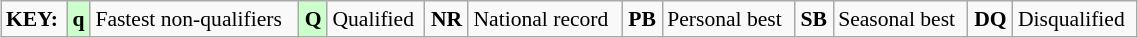<table class="wikitable" style="margin:0.5em auto; font-size:90%;position:relative;" width=60%>
<tr>
<td><strong>KEY:</strong></td>
<td bgcolor=ccffcc align=center><strong>q</strong></td>
<td>Fastest non-qualifiers</td>
<td bgcolor=ccffcc align=center><strong>Q</strong></td>
<td>Qualified</td>
<td align=center><strong>NR</strong></td>
<td>National record</td>
<td align=center><strong>PB</strong></td>
<td>Personal best</td>
<td align=center><strong>SB</strong></td>
<td>Seasonal best</td>
<td align=center><strong>DQ</strong></td>
<td>Disqualified</td>
</tr>
</table>
